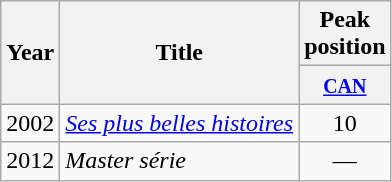<table class="wikitable sortable" style="text-align:center">
<tr>
<th rowspan="2">Year</th>
<th rowspan="2">Title</th>
<th>Peak position</th>
</tr>
<tr>
<th style="width:3em"><small><a href='#'>CAN</a></small></th>
</tr>
<tr>
<td style="text-align:left">2002</td>
<td style="text-align:left"><em><a href='#'>Ses plus belles histoires</a></em></td>
<td>10</td>
</tr>
<tr>
<td style="text-align:left">2012</td>
<td style="text-align:left"><em>Master série</em></td>
<td>—</td>
</tr>
</table>
